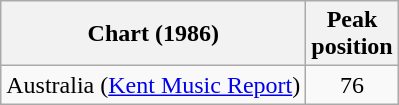<table class="wikitable">
<tr>
<th scope="col">Chart (1986)</th>
<th scope="col">Peak<br>position</th>
</tr>
<tr>
<td>Australia (<a href='#'>Kent Music Report</a>)</td>
<td align=center>76</td>
</tr>
</table>
